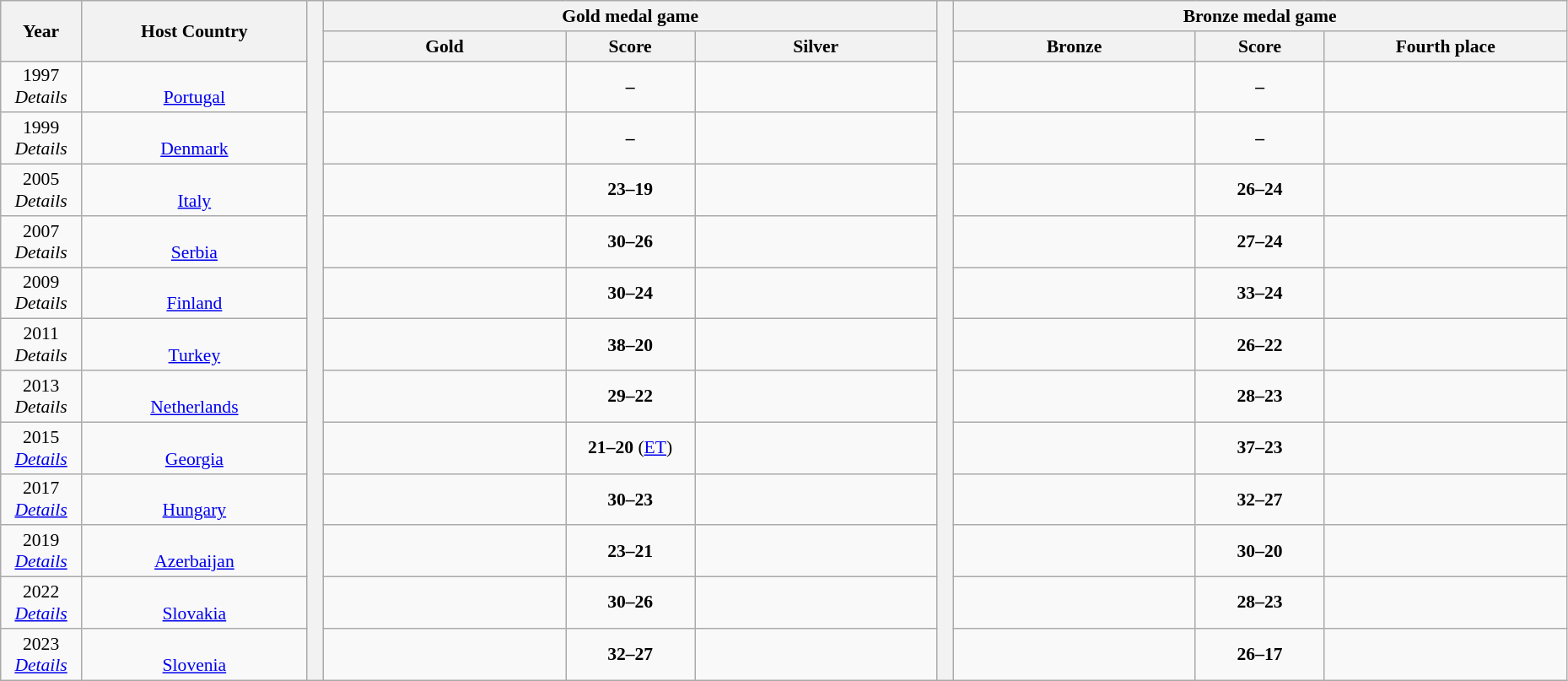<table class="wikitable" style="font-size:90%; width: 98%; text-align: center;">
<tr>
<th rowspan=2 width=5%>Year</th>
<th rowspan=2 width=14%>Host Country</th>
<th width=1% rowspan=14 bgcolor=ffffff></th>
<th colspan=3>Gold medal game</th>
<th width=1% rowspan=14 bgcolor=ffffff></th>
<th colspan=3>Bronze medal game</th>
</tr>
<tr bgcolor=#EFEFEF>
<th width=15%>Gold</th>
<th width=8%>Score</th>
<th width=15%>Silver</th>
<th width=15%>Bronze</th>
<th width=8%>Score</th>
<th width=15%>Fourth place</th>
</tr>
<tr>
<td>1997 <br> <em>Details</em></td>
<td><br><a href='#'>Portugal</a></td>
<td><strong></strong></td>
<td><strong>–</strong></td>
<td></td>
<td></td>
<td><strong>–</strong></td>
<td></td>
</tr>
<tr>
<td>1999 <br> <em>Details</em></td>
<td><br><a href='#'>Denmark</a></td>
<td><strong></strong></td>
<td><strong>–</strong></td>
<td></td>
<td></td>
<td><strong>–</strong></td>
<td></td>
</tr>
<tr>
<td>2005 <br> <em>Details</em></td>
<td><br><a href='#'>Italy</a></td>
<td><strong></strong></td>
<td><strong>23–19</strong></td>
<td></td>
<td></td>
<td><strong>26–24</strong></td>
<td></td>
</tr>
<tr>
<td>2007 <br> <em>Details</em></td>
<td><br><a href='#'>Serbia</a></td>
<td><strong></strong></td>
<td><strong>30–26</strong></td>
<td></td>
<td></td>
<td><strong>27–24</strong></td>
<td></td>
</tr>
<tr>
<td>2009 <br> <em>Details</em></td>
<td><br><a href='#'>Finland</a></td>
<td><strong></strong></td>
<td><strong>30–24</strong></td>
<td></td>
<td></td>
<td><strong>33–24</strong></td>
<td></td>
</tr>
<tr>
<td>2011 <br> <em>Details</em></td>
<td><br><a href='#'>Turkey</a></td>
<td><strong></strong></td>
<td><strong>38–20</strong></td>
<td></td>
<td></td>
<td><strong>26–22</strong></td>
<td></td>
</tr>
<tr>
<td>2013 <br> <em>Details</em></td>
<td><br><a href='#'>Netherlands</a></td>
<td><strong></strong></td>
<td><strong>29–22</strong></td>
<td></td>
<td></td>
<td><strong>28–23</strong></td>
<td></td>
</tr>
<tr>
<td>2015 <br> <em><a href='#'>Details</a></em></td>
<td><br><a href='#'>Georgia</a></td>
<td><strong></strong></td>
<td><strong>21–20</strong> (<a href='#'>ET</a>)</td>
<td></td>
<td></td>
<td><strong>37–23</strong></td>
<td></td>
</tr>
<tr>
<td>2017 <br> <em><a href='#'>Details</a></em></td>
<td><br><a href='#'>Hungary</a></td>
<td><strong></strong></td>
<td><strong>30–23</strong></td>
<td></td>
<td></td>
<td><strong>32–27</strong></td>
<td></td>
</tr>
<tr>
<td>2019 <br> <em><a href='#'>Details</a></em></td>
<td><br><a href='#'>Azerbaijan</a></td>
<td><strong></strong></td>
<td><strong>23–21</strong></td>
<td></td>
<td></td>
<td><strong>30–20</strong></td>
<td></td>
</tr>
<tr>
<td>2022<br> <em><a href='#'>Details</a></em></td>
<td><br><a href='#'>Slovakia</a></td>
<td><strong></strong></td>
<td><strong>30–26</strong></td>
<td></td>
<td></td>
<td><strong>28–23</strong></td>
<td></td>
</tr>
<tr>
<td>2023<br> <em><a href='#'>Details</a></em></td>
<td><br><a href='#'>Slovenia</a></td>
<td><strong></strong></td>
<td><strong>32–27</strong></td>
<td></td>
<td></td>
<td><strong>26–17</strong></td>
<td></td>
</tr>
</table>
